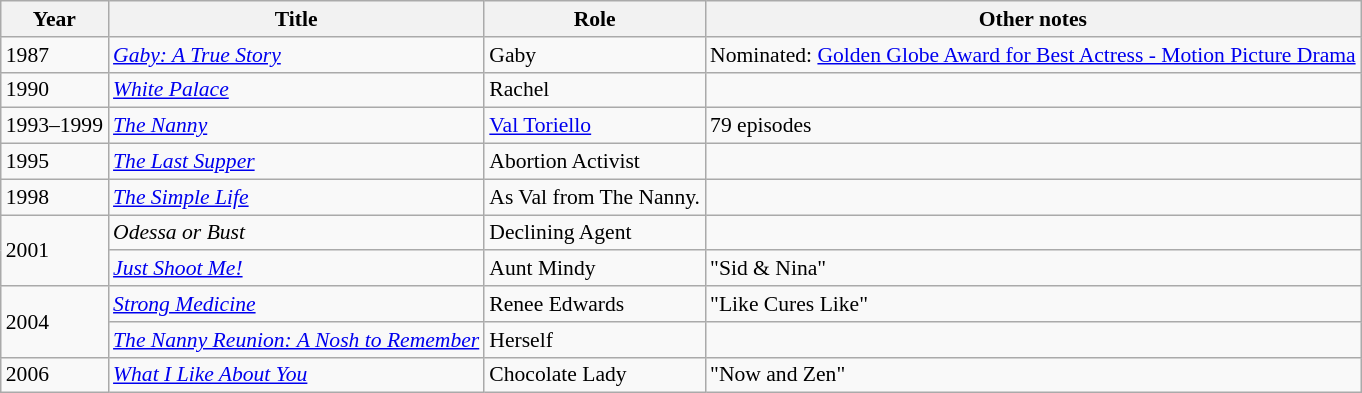<table class="wikitable" style="font-size: 90%;">
<tr>
<th>Year</th>
<th>Title</th>
<th>Role</th>
<th>Other notes</th>
</tr>
<tr>
<td>1987</td>
<td><em><a href='#'>Gaby: A True Story</a></em></td>
<td>Gaby</td>
<td>Nominated: <a href='#'>Golden Globe Award for Best Actress - Motion Picture Drama</a></td>
</tr>
<tr>
<td>1990</td>
<td><em><a href='#'>White Palace</a></em></td>
<td>Rachel</td>
<td></td>
</tr>
<tr>
<td>1993–1999</td>
<td><em><a href='#'>The Nanny</a></em></td>
<td><a href='#'>Val Toriello</a></td>
<td>79 episodes</td>
</tr>
<tr>
<td>1995</td>
<td><em><a href='#'>The Last Supper</a></em></td>
<td>Abortion Activist</td>
<td></td>
</tr>
<tr>
<td>1998</td>
<td><em><a href='#'>The Simple Life</a></em></td>
<td>As Val from The Nanny.</td>
<td></td>
</tr>
<tr>
<td rowspan=2>2001</td>
<td><em>Odessa or Bust</em></td>
<td>Declining Agent</td>
<td></td>
</tr>
<tr>
<td><em><a href='#'>Just Shoot Me!</a></em></td>
<td>Aunt Mindy</td>
<td>"Sid & Nina"</td>
</tr>
<tr>
<td rowspan=2>2004</td>
<td><em><a href='#'>Strong Medicine</a></em></td>
<td>Renee Edwards</td>
<td>"Like Cures Like"</td>
</tr>
<tr>
<td><em><a href='#'>The Nanny Reunion: A Nosh to Remember</a></em></td>
<td>Herself</td>
<td></td>
</tr>
<tr>
<td>2006</td>
<td><em><a href='#'>What I Like About You</a></em></td>
<td>Chocolate Lady</td>
<td>"Now and Zen"</td>
</tr>
</table>
